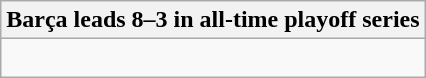<table class="wikitable collapsible collapsed">
<tr>
<th>Barça leads 8–3 in all-time playoff series</th>
</tr>
<tr>
<td><br>









</td>
</tr>
</table>
